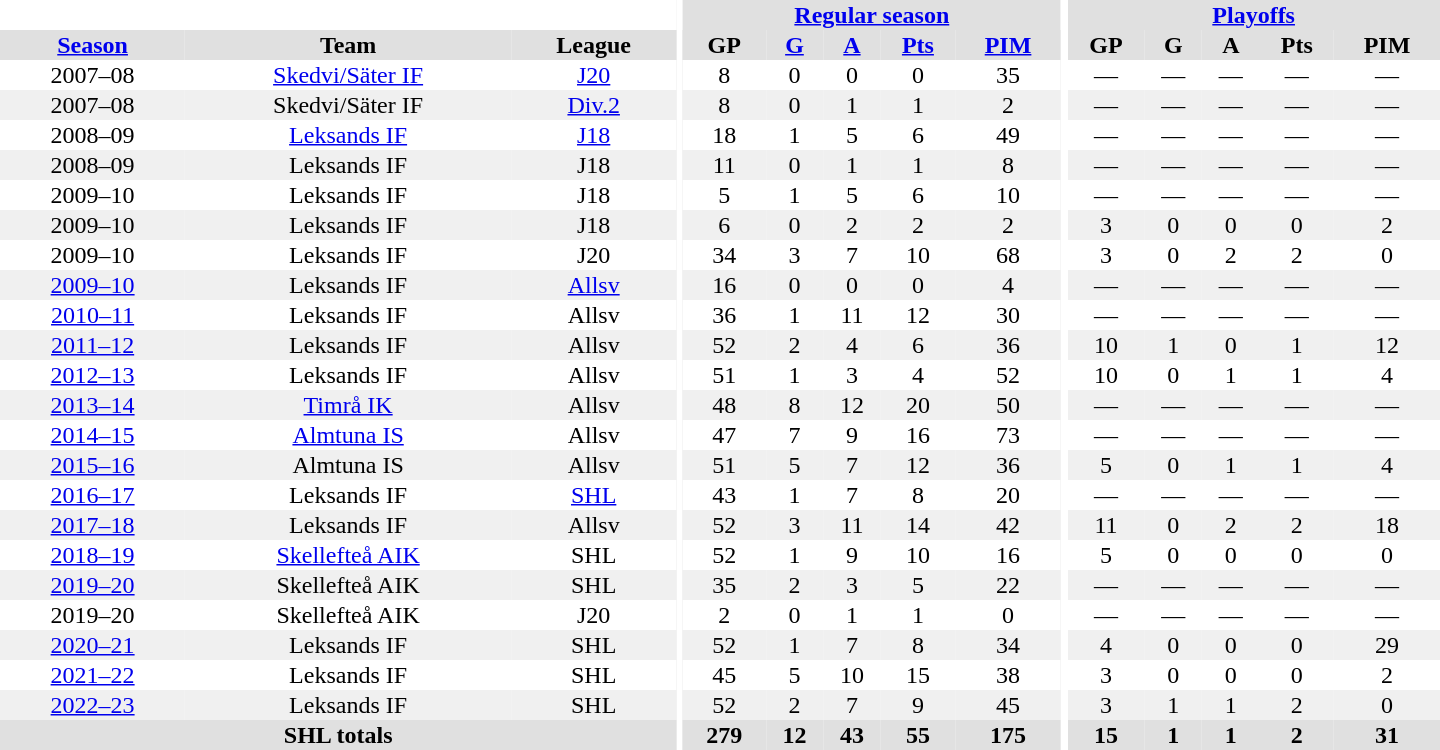<table border="0" cellpadding="1" cellspacing="0" style="text-align:center; width:60em">
<tr bgcolor="#e0e0e0">
<th colspan="3" bgcolor="#ffffff"></th>
<th rowspan="99" bgcolor="#ffffff"></th>
<th colspan="5"><a href='#'>Regular season</a></th>
<th rowspan="99" bgcolor="#ffffff"></th>
<th colspan="5"><a href='#'>Playoffs</a></th>
</tr>
<tr bgcolor="#e0e0e0">
<th><a href='#'>Season</a></th>
<th>Team</th>
<th>League</th>
<th>GP</th>
<th><a href='#'>G</a></th>
<th><a href='#'>A</a></th>
<th><a href='#'>Pts</a></th>
<th><a href='#'>PIM</a></th>
<th>GP</th>
<th>G</th>
<th>A</th>
<th>Pts</th>
<th>PIM</th>
</tr>
<tr>
<td>2007–08</td>
<td><a href='#'>Skedvi/Säter IF</a></td>
<td><a href='#'>J20</a></td>
<td>8</td>
<td>0</td>
<td>0</td>
<td>0</td>
<td>35</td>
<td>—</td>
<td>—</td>
<td>—</td>
<td>—</td>
<td>—</td>
</tr>
<tr bgcolor="#f0f0f0">
<td>2007–08</td>
<td>Skedvi/Säter IF</td>
<td><a href='#'>Div.2</a></td>
<td>8</td>
<td>0</td>
<td>1</td>
<td>1</td>
<td>2</td>
<td>—</td>
<td>—</td>
<td>—</td>
<td>—</td>
<td>—</td>
</tr>
<tr>
<td>2008–09</td>
<td><a href='#'>Leksands IF</a></td>
<td><a href='#'>J18</a></td>
<td>18</td>
<td>1</td>
<td>5</td>
<td>6</td>
<td>49</td>
<td>—</td>
<td>—</td>
<td>—</td>
<td>—</td>
<td>—</td>
</tr>
<tr bgcolor="#f0f0f0">
<td>2008–09</td>
<td>Leksands IF</td>
<td>J18</td>
<td>11</td>
<td>0</td>
<td>1</td>
<td>1</td>
<td>8</td>
<td>—</td>
<td>—</td>
<td>—</td>
<td>—</td>
<td>—</td>
</tr>
<tr>
<td>2009–10</td>
<td>Leksands IF</td>
<td>J18</td>
<td>5</td>
<td>1</td>
<td>5</td>
<td>6</td>
<td>10</td>
<td>—</td>
<td>—</td>
<td>—</td>
<td>—</td>
<td>—</td>
</tr>
<tr bgcolor="#f0f0f0">
<td>2009–10</td>
<td>Leksands IF</td>
<td>J18</td>
<td>6</td>
<td>0</td>
<td>2</td>
<td>2</td>
<td>2</td>
<td>3</td>
<td>0</td>
<td>0</td>
<td>0</td>
<td>2</td>
</tr>
<tr>
<td>2009–10</td>
<td>Leksands IF</td>
<td>J20</td>
<td>34</td>
<td>3</td>
<td>7</td>
<td>10</td>
<td>68</td>
<td>3</td>
<td>0</td>
<td>2</td>
<td>2</td>
<td>0</td>
</tr>
<tr bgcolor="#f0f0f0">
<td><a href='#'>2009–10</a></td>
<td>Leksands IF</td>
<td><a href='#'>Allsv</a></td>
<td>16</td>
<td>0</td>
<td>0</td>
<td>0</td>
<td>4</td>
<td>—</td>
<td>—</td>
<td>—</td>
<td>—</td>
<td>—</td>
</tr>
<tr>
<td><a href='#'>2010–11</a></td>
<td>Leksands IF</td>
<td>Allsv</td>
<td>36</td>
<td>1</td>
<td>11</td>
<td>12</td>
<td>30</td>
<td>—</td>
<td>—</td>
<td>—</td>
<td>—</td>
<td>—</td>
</tr>
<tr bgcolor="#f0f0f0">
<td><a href='#'>2011–12</a></td>
<td>Leksands IF</td>
<td>Allsv</td>
<td>52</td>
<td>2</td>
<td>4</td>
<td>6</td>
<td>36</td>
<td>10</td>
<td>1</td>
<td>0</td>
<td>1</td>
<td>12</td>
</tr>
<tr>
<td><a href='#'>2012–13</a></td>
<td>Leksands IF</td>
<td>Allsv</td>
<td>51</td>
<td>1</td>
<td>3</td>
<td>4</td>
<td>52</td>
<td>10</td>
<td>0</td>
<td>1</td>
<td>1</td>
<td>4</td>
</tr>
<tr bgcolor="#f0f0f0">
<td><a href='#'>2013–14</a></td>
<td><a href='#'>Timrå IK</a></td>
<td>Allsv</td>
<td>48</td>
<td>8</td>
<td>12</td>
<td>20</td>
<td>50</td>
<td>—</td>
<td>—</td>
<td>—</td>
<td>—</td>
<td>—</td>
</tr>
<tr>
<td><a href='#'>2014–15</a></td>
<td><a href='#'>Almtuna IS</a></td>
<td>Allsv</td>
<td>47</td>
<td>7</td>
<td>9</td>
<td>16</td>
<td>73</td>
<td>—</td>
<td>—</td>
<td>—</td>
<td>—</td>
<td>—</td>
</tr>
<tr bgcolor="#f0f0f0">
<td><a href='#'>2015–16</a></td>
<td>Almtuna IS</td>
<td>Allsv</td>
<td>51</td>
<td>5</td>
<td>7</td>
<td>12</td>
<td>36</td>
<td>5</td>
<td>0</td>
<td>1</td>
<td>1</td>
<td>4</td>
</tr>
<tr>
<td><a href='#'>2016–17</a></td>
<td>Leksands IF</td>
<td><a href='#'>SHL</a></td>
<td>43</td>
<td>1</td>
<td>7</td>
<td>8</td>
<td>20</td>
<td>—</td>
<td>—</td>
<td>—</td>
<td>—</td>
<td>—</td>
</tr>
<tr bgcolor="#f0f0f0">
<td><a href='#'>2017–18</a></td>
<td>Leksands IF</td>
<td>Allsv</td>
<td>52</td>
<td>3</td>
<td>11</td>
<td>14</td>
<td>42</td>
<td>11</td>
<td>0</td>
<td>2</td>
<td>2</td>
<td>18</td>
</tr>
<tr>
<td><a href='#'>2018–19</a></td>
<td><a href='#'>Skellefteå AIK</a></td>
<td>SHL</td>
<td>52</td>
<td>1</td>
<td>9</td>
<td>10</td>
<td>16</td>
<td>5</td>
<td>0</td>
<td>0</td>
<td>0</td>
<td>0</td>
</tr>
<tr bgcolor="#f0f0f0">
<td><a href='#'>2019–20</a></td>
<td>Skellefteå AIK</td>
<td>SHL</td>
<td>35</td>
<td>2</td>
<td>3</td>
<td>5</td>
<td>22</td>
<td>—</td>
<td>—</td>
<td>—</td>
<td>—</td>
<td>—</td>
</tr>
<tr>
<td>2019–20</td>
<td>Skellefteå AIK</td>
<td>J20</td>
<td>2</td>
<td>0</td>
<td>1</td>
<td>1</td>
<td>0</td>
<td>—</td>
<td>—</td>
<td>—</td>
<td>—</td>
<td>—</td>
</tr>
<tr bgcolor="#f0f0f0">
<td><a href='#'>2020–21</a></td>
<td>Leksands IF</td>
<td>SHL</td>
<td>52</td>
<td>1</td>
<td>7</td>
<td>8</td>
<td>34</td>
<td>4</td>
<td>0</td>
<td>0</td>
<td>0</td>
<td>29</td>
</tr>
<tr>
<td><a href='#'>2021–22</a></td>
<td>Leksands IF</td>
<td>SHL</td>
<td>45</td>
<td>5</td>
<td>10</td>
<td>15</td>
<td>38</td>
<td>3</td>
<td>0</td>
<td>0</td>
<td>0</td>
<td>2</td>
</tr>
<tr bgcolor="#f0f0f0">
<td><a href='#'>2022–23</a></td>
<td>Leksands IF</td>
<td>SHL</td>
<td>52</td>
<td>2</td>
<td>7</td>
<td>9</td>
<td>45</td>
<td>3</td>
<td>1</td>
<td>1</td>
<td>2</td>
<td>0</td>
</tr>
<tr bgcolor="#e0e0e0">
<th colspan="3">SHL totals</th>
<th>279</th>
<th>12</th>
<th>43</th>
<th>55</th>
<th>175</th>
<th>15</th>
<th>1</th>
<th>1</th>
<th>2</th>
<th>31</th>
</tr>
</table>
